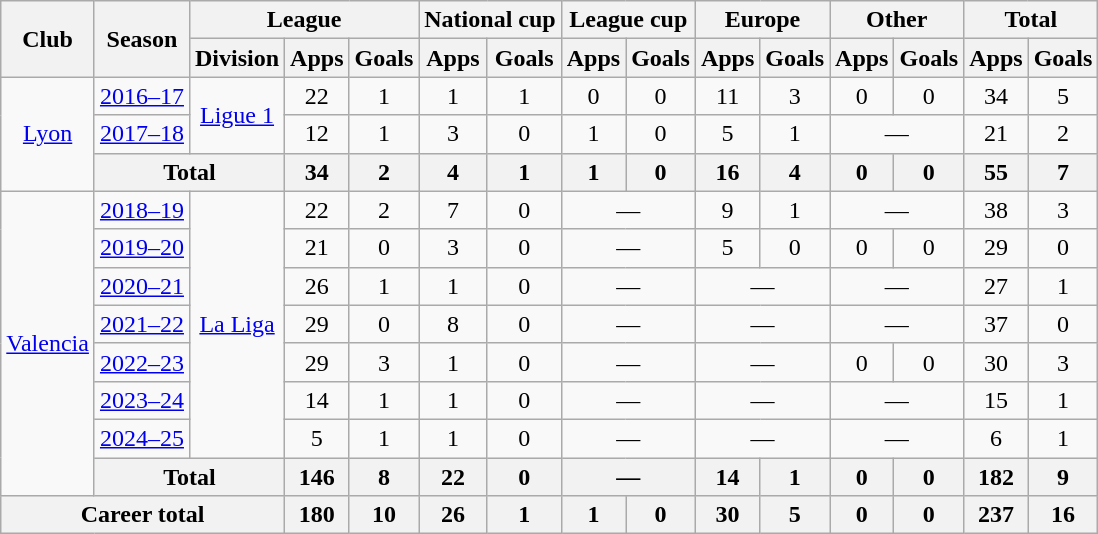<table class="wikitable" style="text-align: center;">
<tr>
<th rowspan="2">Club</th>
<th rowspan="2">Season</th>
<th colspan="3">League</th>
<th colspan="2">National cup</th>
<th colspan="2">League cup</th>
<th colspan="2">Europe</th>
<th colspan="2">Other</th>
<th colspan="2">Total</th>
</tr>
<tr>
<th>Division</th>
<th>Apps</th>
<th>Goals</th>
<th>Apps</th>
<th>Goals</th>
<th>Apps</th>
<th>Goals</th>
<th>Apps</th>
<th>Goals</th>
<th>Apps</th>
<th>Goals</th>
<th>Apps</th>
<th>Goals</th>
</tr>
<tr>
<td valign="center" rowspan="3"><a href='#'>Lyon</a></td>
<td><a href='#'>2016–17</a></td>
<td rowspan="2"><a href='#'>Ligue 1</a></td>
<td>22</td>
<td>1</td>
<td>1</td>
<td>1</td>
<td>0</td>
<td>0</td>
<td>11</td>
<td>3</td>
<td>0</td>
<td>0</td>
<td>34</td>
<td>5</td>
</tr>
<tr>
<td><a href='#'>2017–18</a></td>
<td>12</td>
<td>1</td>
<td>3</td>
<td>0</td>
<td>1</td>
<td>0</td>
<td>5</td>
<td>1</td>
<td colspan="2">—</td>
<td>21</td>
<td>2</td>
</tr>
<tr>
<th colspan="2">Total</th>
<th>34</th>
<th>2</th>
<th>4</th>
<th>1</th>
<th>1</th>
<th>0</th>
<th>16</th>
<th>4</th>
<th>0</th>
<th>0</th>
<th>55</th>
<th>7</th>
</tr>
<tr>
<td valign="center" rowspan="8"><a href='#'>Valencia</a></td>
<td><a href='#'>2018–19</a></td>
<td rowspan="7"><a href='#'>La Liga</a></td>
<td>22</td>
<td>2</td>
<td>7</td>
<td>0</td>
<td colspan="2">—</td>
<td>9</td>
<td>1</td>
<td colspan="2">—</td>
<td>38</td>
<td>3</td>
</tr>
<tr>
<td><a href='#'>2019–20</a></td>
<td>21</td>
<td>0</td>
<td>3</td>
<td>0</td>
<td colspan="2">—</td>
<td>5</td>
<td>0</td>
<td>0</td>
<td>0</td>
<td>29</td>
<td>0</td>
</tr>
<tr>
<td><a href='#'>2020–21</a></td>
<td>26</td>
<td>1</td>
<td>1</td>
<td>0</td>
<td colspan="2">—</td>
<td colspan="2">—</td>
<td colspan="2">—</td>
<td>27</td>
<td>1</td>
</tr>
<tr>
<td><a href='#'>2021–22</a></td>
<td>29</td>
<td>0</td>
<td>8</td>
<td>0</td>
<td colspan="2">—</td>
<td colspan="2">—</td>
<td colspan="2">—</td>
<td>37</td>
<td>0</td>
</tr>
<tr>
<td><a href='#'>2022–23</a></td>
<td>29</td>
<td>3</td>
<td>1</td>
<td>0</td>
<td colspan="2">—</td>
<td colspan="2">—</td>
<td>0</td>
<td>0</td>
<td>30</td>
<td>3</td>
</tr>
<tr>
<td><a href='#'>2023–24</a></td>
<td>14</td>
<td>1</td>
<td>1</td>
<td>0</td>
<td colspan="2">—</td>
<td colspan="2">—</td>
<td colspan="2">—</td>
<td>15</td>
<td>1</td>
</tr>
<tr>
<td><a href='#'>2024–25</a></td>
<td>5</td>
<td>1</td>
<td>1</td>
<td>0</td>
<td colspan="2">—</td>
<td colspan="2">—</td>
<td colspan="2">—</td>
<td>6</td>
<td>1</td>
</tr>
<tr>
<th colspan="2">Total</th>
<th>146</th>
<th>8</th>
<th>22</th>
<th>0</th>
<th colspan="2">—</th>
<th>14</th>
<th>1</th>
<th>0</th>
<th>0</th>
<th>182</th>
<th>9</th>
</tr>
<tr>
<th colspan="3">Career total</th>
<th>180</th>
<th>10</th>
<th>26</th>
<th>1</th>
<th>1</th>
<th>0</th>
<th>30</th>
<th>5</th>
<th>0</th>
<th>0</th>
<th>237</th>
<th>16</th>
</tr>
</table>
